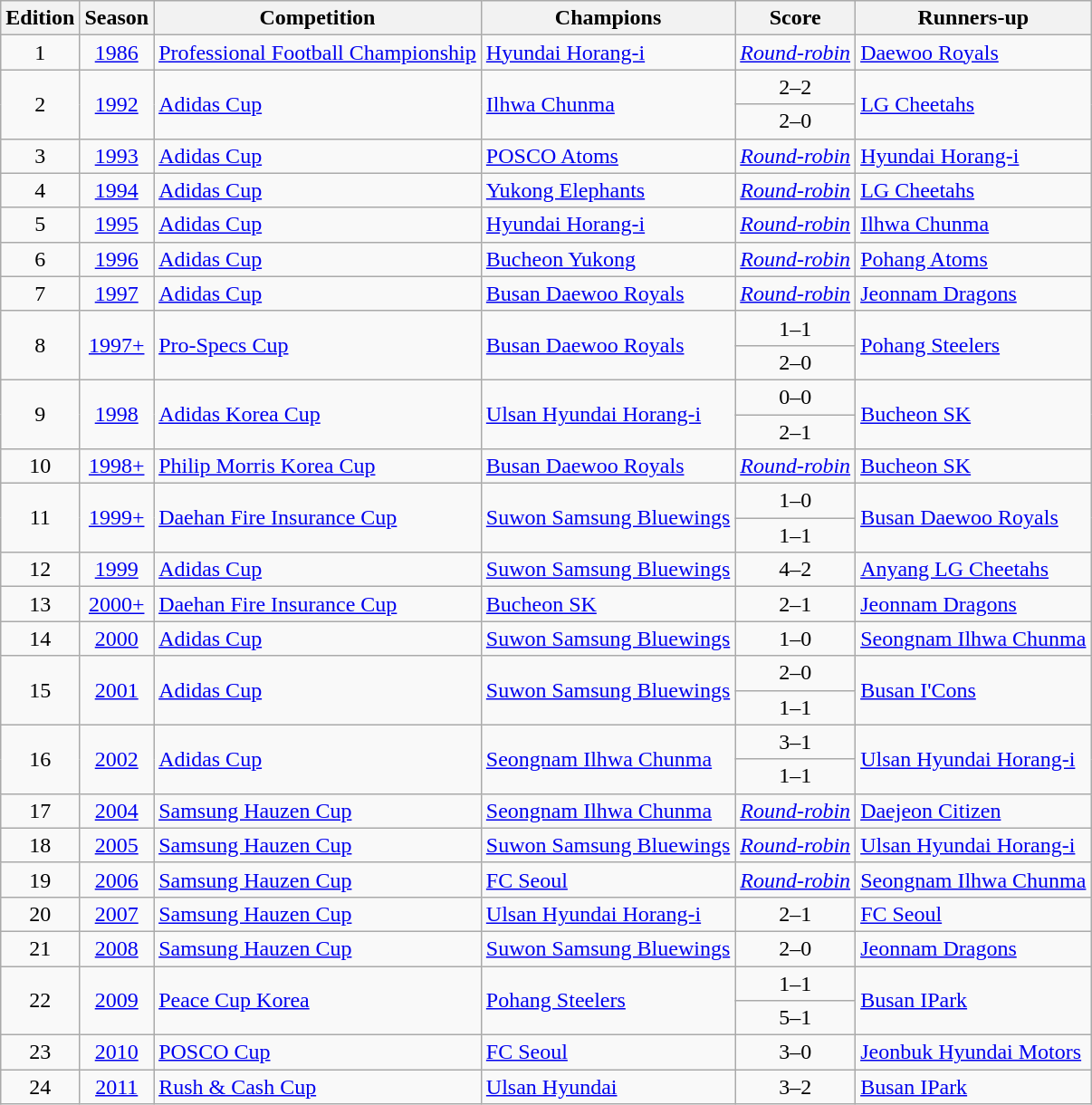<table class="wikitable" style="text-align:center;">
<tr>
<th>Edition</th>
<th>Season</th>
<th>Competition</th>
<th>Champions</th>
<th>Score</th>
<th>Runners-up</th>
</tr>
<tr>
<td>1</td>
<td><a href='#'>1986</a></td>
<td align="left"><a href='#'>Professional Football Championship</a></td>
<td align=left><a href='#'>Hyundai Horang-i</a></td>
<td><em><a href='#'>Round-robin</a></em></td>
<td align=left><a href='#'>Daewoo Royals</a></td>
</tr>
<tr>
<td rowspan="2">2</td>
<td rowspan="2"><a href='#'>1992</a></td>
<td rowspan="2" align="left"><a href='#'>Adidas Cup</a></td>
<td rowspan="2" align=left><a href='#'>Ilhwa Chunma</a></td>
<td>2–2</td>
<td rowspan="2" align=left><a href='#'>LG Cheetahs</a></td>
</tr>
<tr>
<td>2–0</td>
</tr>
<tr>
<td>3</td>
<td><a href='#'>1993</a></td>
<td align="left"><a href='#'>Adidas Cup</a></td>
<td align=left><a href='#'>POSCO Atoms</a></td>
<td><em><a href='#'>Round-robin</a></em></td>
<td align=left><a href='#'>Hyundai Horang-i</a></td>
</tr>
<tr>
<td>4</td>
<td><a href='#'>1994</a></td>
<td align="left"><a href='#'>Adidas Cup</a></td>
<td align=left><a href='#'>Yukong Elephants</a></td>
<td><em><a href='#'>Round-robin</a></em></td>
<td align=left><a href='#'>LG Cheetahs</a></td>
</tr>
<tr>
<td>5</td>
<td><a href='#'>1995</a></td>
<td align="left"><a href='#'>Adidas Cup</a></td>
<td align=left><a href='#'>Hyundai Horang-i</a></td>
<td><em><a href='#'>Round-robin</a></em></td>
<td align=left><a href='#'>Ilhwa Chunma</a></td>
</tr>
<tr>
<td>6</td>
<td><a href='#'>1996</a></td>
<td align="left"><a href='#'>Adidas Cup</a></td>
<td align=left><a href='#'>Bucheon Yukong</a></td>
<td><em><a href='#'>Round-robin</a></em></td>
<td align=left><a href='#'>Pohang Atoms</a></td>
</tr>
<tr>
<td>7</td>
<td><a href='#'>1997</a></td>
<td align="left"><a href='#'>Adidas Cup</a></td>
<td align=left><a href='#'>Busan Daewoo Royals</a></td>
<td><em><a href='#'>Round-robin</a></em></td>
<td align=left><a href='#'>Jeonnam Dragons</a></td>
</tr>
<tr>
<td rowspan="2">8</td>
<td rowspan="2"><a href='#'>1997+</a></td>
<td rowspan="2" align="left"><a href='#'>Pro-Specs Cup</a></td>
<td rowspan="2" align=left><a href='#'>Busan Daewoo Royals</a></td>
<td>1–1</td>
<td rowspan="2" align=left><a href='#'>Pohang Steelers</a></td>
</tr>
<tr>
<td>2–0</td>
</tr>
<tr>
<td rowspan="2">9</td>
<td rowspan="2"><a href='#'>1998</a></td>
<td rowspan="2" align="left"><a href='#'>Adidas Korea Cup</a></td>
<td rowspan="2" align=left><a href='#'>Ulsan Hyundai Horang-i</a></td>
<td>0–0</td>
<td rowspan="2" align=left><a href='#'>Bucheon SK</a></td>
</tr>
<tr>
<td>2–1 </td>
</tr>
<tr>
<td>10</td>
<td><a href='#'>1998+</a></td>
<td align="left"><a href='#'>Philip Morris Korea Cup</a></td>
<td align=left><a href='#'>Busan Daewoo Royals</a></td>
<td><em><a href='#'>Round-robin</a></em></td>
<td align=left><a href='#'>Bucheon SK</a></td>
</tr>
<tr>
<td rowspan="2">11</td>
<td rowspan="2"><a href='#'>1999+</a></td>
<td rowspan="2" align="left"><a href='#'>Daehan Fire Insurance Cup</a></td>
<td rowspan="2" align=left><a href='#'>Suwon Samsung Bluewings</a></td>
<td>1–0</td>
<td rowspan="2" align=left><a href='#'>Busan Daewoo Royals</a></td>
</tr>
<tr>
<td>1–1</td>
</tr>
<tr>
<td>12</td>
<td><a href='#'>1999</a></td>
<td align="left"><a href='#'>Adidas Cup</a></td>
<td align=left><a href='#'>Suwon Samsung Bluewings</a></td>
<td>4–2</td>
<td align=left><a href='#'>Anyang LG Cheetahs</a></td>
</tr>
<tr>
<td>13</td>
<td><a href='#'>2000+</a></td>
<td align="left"><a href='#'>Daehan Fire Insurance Cup</a></td>
<td align=left><a href='#'>Bucheon SK</a></td>
<td>2–1 </td>
<td align=left><a href='#'>Jeonnam Dragons</a></td>
</tr>
<tr>
<td>14</td>
<td><a href='#'>2000</a></td>
<td align="left"><a href='#'>Adidas Cup</a></td>
<td align=left><a href='#'>Suwon Samsung Bluewings</a></td>
<td>1–0</td>
<td align=left><a href='#'>Seongnam Ilhwa Chunma</a></td>
</tr>
<tr>
<td rowspan="2">15</td>
<td rowspan="2"><a href='#'>2001</a></td>
<td rowspan="2" align="left"><a href='#'>Adidas Cup</a></td>
<td rowspan="2" align=left><a href='#'>Suwon Samsung Bluewings</a></td>
<td>2–0</td>
<td rowspan="2" align=left><a href='#'>Busan I'Cons</a></td>
</tr>
<tr>
<td>1–1</td>
</tr>
<tr>
<td rowspan="2">16</td>
<td rowspan="2"><a href='#'>2002</a></td>
<td rowspan="2" align="left"><a href='#'>Adidas Cup</a></td>
<td rowspan="2" align=left><a href='#'>Seongnam Ilhwa Chunma</a></td>
<td>3–1</td>
<td rowspan="2" align=left><a href='#'>Ulsan Hyundai Horang-i</a></td>
</tr>
<tr>
<td>1–1</td>
</tr>
<tr>
<td>17</td>
<td><a href='#'>2004</a></td>
<td align="left"><a href='#'>Samsung Hauzen Cup</a></td>
<td align=left><a href='#'>Seongnam Ilhwa Chunma</a></td>
<td><em><a href='#'>Round-robin</a></em></td>
<td align=left><a href='#'>Daejeon Citizen</a></td>
</tr>
<tr>
<td>18</td>
<td><a href='#'>2005</a></td>
<td align="left"><a href='#'>Samsung Hauzen Cup</a></td>
<td align=left><a href='#'>Suwon Samsung Bluewings</a></td>
<td><em><a href='#'>Round-robin</a></em></td>
<td align=left><a href='#'>Ulsan Hyundai Horang-i</a></td>
</tr>
<tr>
<td>19</td>
<td><a href='#'>2006</a></td>
<td align="left"><a href='#'>Samsung Hauzen Cup</a></td>
<td align=left><a href='#'>FC Seoul</a></td>
<td><em><a href='#'>Round-robin</a></em></td>
<td align=left><a href='#'>Seongnam Ilhwa Chunma</a></td>
</tr>
<tr>
<td>20</td>
<td><a href='#'>2007</a></td>
<td align="left"><a href='#'>Samsung Hauzen Cup</a></td>
<td align=left><a href='#'>Ulsan Hyundai Horang-i</a></td>
<td>2–1</td>
<td align=left><a href='#'>FC Seoul</a></td>
</tr>
<tr>
<td>21</td>
<td><a href='#'>2008</a></td>
<td align="left"><a href='#'>Samsung Hauzen Cup</a></td>
<td align=left><a href='#'>Suwon Samsung Bluewings</a></td>
<td>2–0</td>
<td align=left><a href='#'>Jeonnam Dragons</a></td>
</tr>
<tr>
<td rowspan="2">22</td>
<td rowspan="2"><a href='#'>2009</a></td>
<td rowspan="2" align="left"><a href='#'>Peace Cup Korea</a></td>
<td rowspan="2" align=left><a href='#'>Pohang Steelers</a></td>
<td>1–1</td>
<td rowspan="2" align=left><a href='#'>Busan IPark</a></td>
</tr>
<tr>
<td>5–1</td>
</tr>
<tr>
<td>23</td>
<td><a href='#'>2010</a></td>
<td align="left"><a href='#'>POSCO Cup</a></td>
<td align=left><a href='#'>FC Seoul</a></td>
<td>3–0</td>
<td align=left><a href='#'>Jeonbuk Hyundai Motors</a></td>
</tr>
<tr>
<td>24</td>
<td><a href='#'>2011</a></td>
<td align="left"><a href='#'>Rush & Cash Cup</a></td>
<td align=left><a href='#'>Ulsan Hyundai</a></td>
<td>3–2</td>
<td align=left><a href='#'>Busan IPark</a></td>
</tr>
</table>
